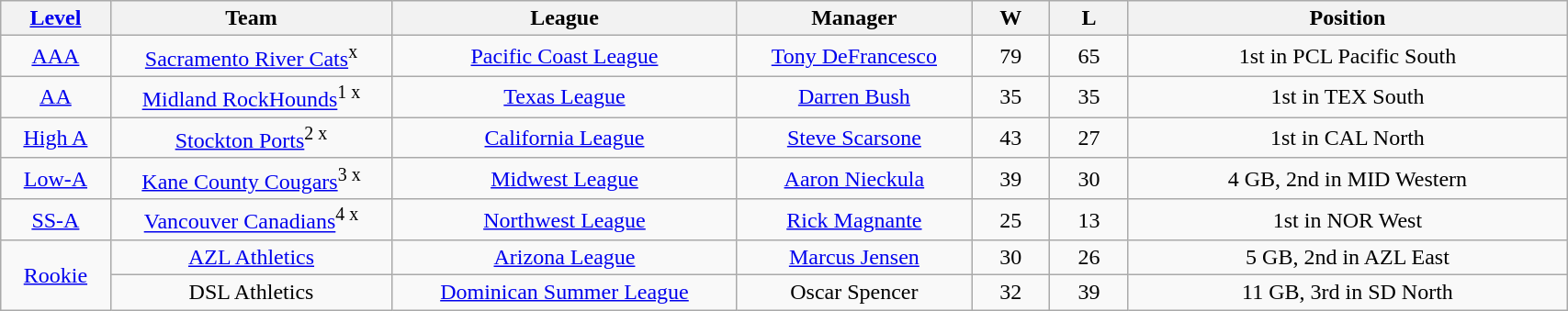<table class="wikitable" style="width:90%; text-align:center;">
<tr>
<th style="width:7%;"><a href='#'>Level</a></th>
<th style="width:18%;">Team</th>
<th style="width:22%;">League</th>
<th style="width:15%;">Manager</th>
<th style="width:5%;">W</th>
<th style="width:5%;">L</th>
<th style="width:30%;">Position</th>
</tr>
<tr>
<td><a href='#'>AAA</a></td>
<td><a href='#'>Sacramento River Cats</a><sup>x</sup></td>
<td><a href='#'>Pacific Coast League</a></td>
<td><a href='#'>Tony DeFrancesco</a></td>
<td>79</td>
<td>65</td>
<td>1st in PCL Pacific South</td>
</tr>
<tr>
<td><a href='#'>AA</a></td>
<td><a href='#'>Midland RockHounds</a><sup>1 x</sup></td>
<td><a href='#'>Texas League</a></td>
<td><a href='#'>Darren Bush</a></td>
<td>35</td>
<td>35</td>
<td>1st in TEX South</td>
</tr>
<tr>
<td><a href='#'>High A</a></td>
<td><a href='#'>Stockton Ports</a><sup>2 x</sup></td>
<td><a href='#'>California League</a></td>
<td><a href='#'>Steve Scarsone</a></td>
<td>43</td>
<td>27</td>
<td>1st in CAL North</td>
</tr>
<tr>
<td><a href='#'>Low-A</a></td>
<td><a href='#'>Kane County Cougars</a><sup>3 x</sup></td>
<td><a href='#'>Midwest League</a></td>
<td><a href='#'>Aaron Nieckula</a></td>
<td>39</td>
<td>30</td>
<td>4 GB, 2nd in MID Western</td>
</tr>
<tr>
<td><a href='#'>SS-A</a></td>
<td><a href='#'>Vancouver Canadians</a><sup>4 x</sup></td>
<td><a href='#'>Northwest League</a></td>
<td><a href='#'>Rick Magnante</a></td>
<td>25</td>
<td>13</td>
<td>1st in NOR West</td>
</tr>
<tr>
<td rowspan=2><a href='#'>Rookie</a></td>
<td><a href='#'>AZL Athletics</a></td>
<td><a href='#'>Arizona League</a></td>
<td><a href='#'>Marcus Jensen</a></td>
<td>30</td>
<td>26</td>
<td>5 GB, 2nd in AZL East</td>
</tr>
<tr>
<td>DSL Athletics</td>
<td><a href='#'>Dominican Summer League</a></td>
<td>Oscar Spencer</td>
<td>32</td>
<td>39</td>
<td>11 GB, 3rd in SD North</td>
</tr>
</table>
